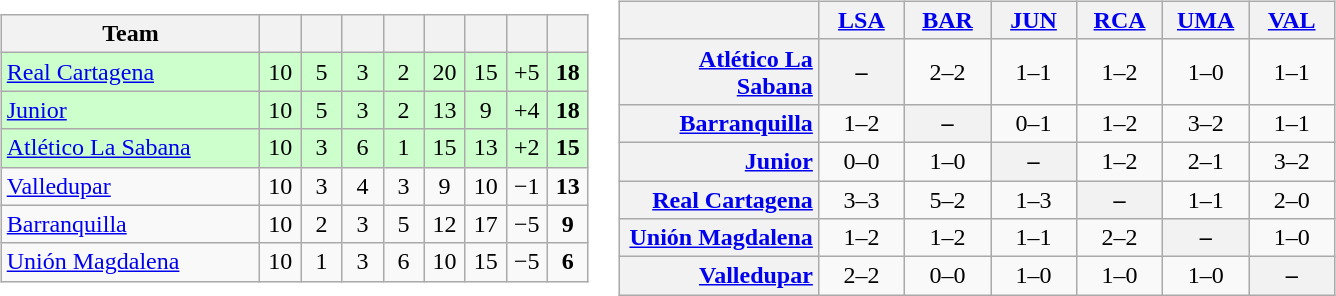<table>
<tr>
<td><br><table class="wikitable" style="text-align: center;">
<tr>
<th width=165>Team</th>
<th width=20></th>
<th width=20></th>
<th width=20></th>
<th width=20></th>
<th width=20></th>
<th width=20></th>
<th width=20></th>
<th width=20></th>
</tr>
<tr align=center bgcolor=CCFFCC>
<td align=left><a href='#'>Real Cartagena</a></td>
<td>10</td>
<td>5</td>
<td>3</td>
<td>2</td>
<td>20</td>
<td>15</td>
<td>+5</td>
<td><strong>18</strong></td>
</tr>
<tr align=center bgcolor=CCFFCC>
<td align=left><a href='#'>Junior</a></td>
<td>10</td>
<td>5</td>
<td>3</td>
<td>2</td>
<td>13</td>
<td>9</td>
<td>+4</td>
<td><strong>18</strong></td>
</tr>
<tr align=center bgcolor=CCFFCC>
<td align=left><a href='#'>Atlético La Sabana</a></td>
<td>10</td>
<td>3</td>
<td>6</td>
<td>1</td>
<td>15</td>
<td>13</td>
<td>+2</td>
<td><strong>15</strong></td>
</tr>
<tr align=center>
<td align=left><a href='#'>Valledupar</a></td>
<td>10</td>
<td>3</td>
<td>4</td>
<td>3</td>
<td>9</td>
<td>10</td>
<td>−1</td>
<td><strong>13</strong></td>
</tr>
<tr align=center>
<td align=left><a href='#'>Barranquilla</a></td>
<td>10</td>
<td>2</td>
<td>3</td>
<td>5</td>
<td>12</td>
<td>17</td>
<td>−5</td>
<td><strong>9</strong></td>
</tr>
<tr align=center>
<td align=left><a href='#'>Unión Magdalena</a></td>
<td>10</td>
<td>1</td>
<td>3</td>
<td>6</td>
<td>10</td>
<td>15</td>
<td>−5</td>
<td><strong>6</strong></td>
</tr>
</table>
</td>
<td><br><table class="wikitable" style="text-align:center">
<tr>
<th width="125"> </th>
<th width="50"><a href='#'>LSA</a></th>
<th width="50"><a href='#'>BAR</a></th>
<th width="50"><a href='#'>JUN</a></th>
<th width="50"><a href='#'>RCA</a></th>
<th width="50"><a href='#'>UMA</a></th>
<th width="50"><a href='#'>VAL</a></th>
</tr>
<tr>
<th style="text-align:right;"><a href='#'>Atlético La Sabana</a></th>
<th>–</th>
<td>2–2</td>
<td>1–1</td>
<td>1–2</td>
<td>1–0</td>
<td>1–1</td>
</tr>
<tr>
<th style="text-align:right;"><a href='#'>Barranquilla</a></th>
<td>1–2</td>
<th>–</th>
<td>0–1</td>
<td>1–2</td>
<td>3–2</td>
<td>1–1</td>
</tr>
<tr>
<th style="text-align:right;"><a href='#'>Junior</a></th>
<td>0–0</td>
<td>1–0</td>
<th>–</th>
<td>1–2</td>
<td>2–1</td>
<td>3–2</td>
</tr>
<tr>
<th style="text-align:right;"><a href='#'>Real Cartagena</a></th>
<td>3–3</td>
<td>5–2</td>
<td>1–3</td>
<th>–</th>
<td>1–1</td>
<td>2–0</td>
</tr>
<tr>
<th style="text-align:right;"><a href='#'>Unión Magdalena</a></th>
<td>1–2</td>
<td>1–2</td>
<td>1–1</td>
<td>2–2</td>
<th>–</th>
<td>1–0</td>
</tr>
<tr>
<th style="text-align:right;"><a href='#'>Valledupar</a></th>
<td>2–2</td>
<td>0–0</td>
<td>1–0</td>
<td>1–0</td>
<td>1–0</td>
<th>–</th>
</tr>
</table>
</td>
</tr>
</table>
